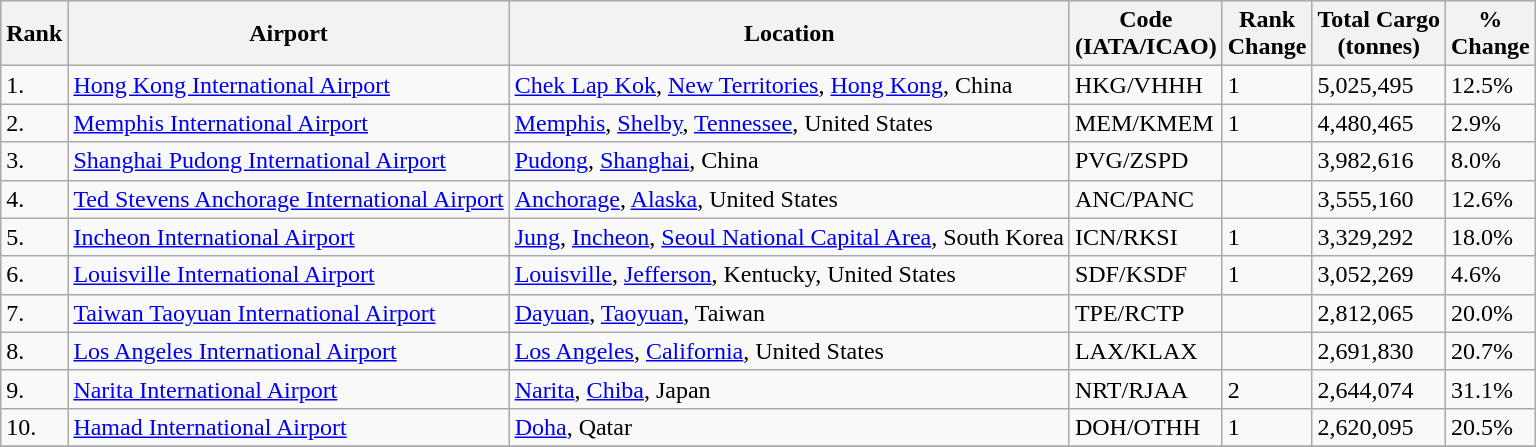<table class="wikitable sortable">
<tr style="background:lightgrey;">
<th>Rank</th>
<th>Airport</th>
<th>Location</th>
<th>Code<br>(IATA/ICAO)</th>
<th>Rank<br>Change</th>
<th>Total Cargo<br>(tonnes)</th>
<th>%<br>Change</th>
</tr>
<tr>
<td>1.</td>
<td> <a href='#'>Hong Kong International Airport</a></td>
<td><a href='#'>Chek Lap Kok</a>, <a href='#'>New Territories</a>, <a href='#'>Hong Kong</a>, China</td>
<td>HKG/VHHH</td>
<td>1</td>
<td>5,025,495</td>
<td>12.5%</td>
</tr>
<tr>
<td>2.</td>
<td> <a href='#'>Memphis International Airport</a></td>
<td><a href='#'>Memphis</a>, <a href='#'>Shelby</a>, <a href='#'>Tennessee</a>, United States</td>
<td>MEM/KMEM</td>
<td>1</td>
<td>4,480,465</td>
<td>2.9%</td>
</tr>
<tr>
<td>3.</td>
<td> <a href='#'>Shanghai Pudong International Airport</a></td>
<td><a href='#'>Pudong</a>, <a href='#'>Shanghai</a>, China</td>
<td>PVG/ZSPD</td>
<td></td>
<td>3,982,616</td>
<td>8.0%</td>
</tr>
<tr>
<td>4.</td>
<td> <a href='#'>Ted Stevens Anchorage International Airport</a></td>
<td><a href='#'>Anchorage</a>, <a href='#'>Alaska</a>, United States</td>
<td>ANC/PANC</td>
<td></td>
<td>3,555,160</td>
<td>12.6%</td>
</tr>
<tr>
<td>5.</td>
<td> <a href='#'>Incheon International Airport</a></td>
<td><a href='#'>Jung</a>, <a href='#'>Incheon</a>, <a href='#'>Seoul National Capital Area</a>, South Korea</td>
<td>ICN/RKSI</td>
<td>1</td>
<td>3,329,292</td>
<td>18.0%</td>
</tr>
<tr>
<td>6.</td>
<td> <a href='#'>Louisville International Airport</a></td>
<td><a href='#'>Louisville</a>, <a href='#'>Jefferson</a>, Kentucky, United States</td>
<td>SDF/KSDF</td>
<td>1</td>
<td>3,052,269</td>
<td>4.6%</td>
</tr>
<tr>
<td>7.</td>
<td> <a href='#'>Taiwan Taoyuan International Airport</a></td>
<td><a href='#'>Dayuan</a>, <a href='#'>Taoyuan</a>, Taiwan</td>
<td>TPE/RCTP</td>
<td></td>
<td>2,812,065</td>
<td>20.0%</td>
</tr>
<tr>
<td>8.</td>
<td> <a href='#'>Los Angeles International Airport</a></td>
<td><a href='#'>Los Angeles</a>, <a href='#'>California</a>, United States</td>
<td>LAX/KLAX</td>
<td></td>
<td>2,691,830</td>
<td>20.7%</td>
</tr>
<tr>
<td>9.</td>
<td> <a href='#'>Narita International Airport</a></td>
<td><a href='#'>Narita</a>, <a href='#'>Chiba</a>, Japan</td>
<td>NRT/RJAA</td>
<td>2</td>
<td>2,644,074</td>
<td>31.1%</td>
</tr>
<tr>
<td>10.</td>
<td> <a href='#'>Hamad International Airport</a></td>
<td><a href='#'>Doha</a>, Qatar</td>
<td>DOH/OTHH</td>
<td>1</td>
<td>2,620,095</td>
<td>20.5%</td>
</tr>
<tr>
</tr>
</table>
